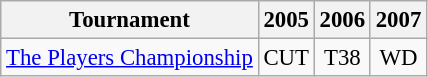<table class="wikitable" style="font-size:95%;text-align:center;">
<tr>
<th>Tournament</th>
<th>2005</th>
<th>2006</th>
<th>2007</th>
</tr>
<tr>
<td align=left><a href='#'>The Players Championship</a></td>
<td>CUT</td>
<td>T38</td>
<td>WD</td>
</tr>
</table>
